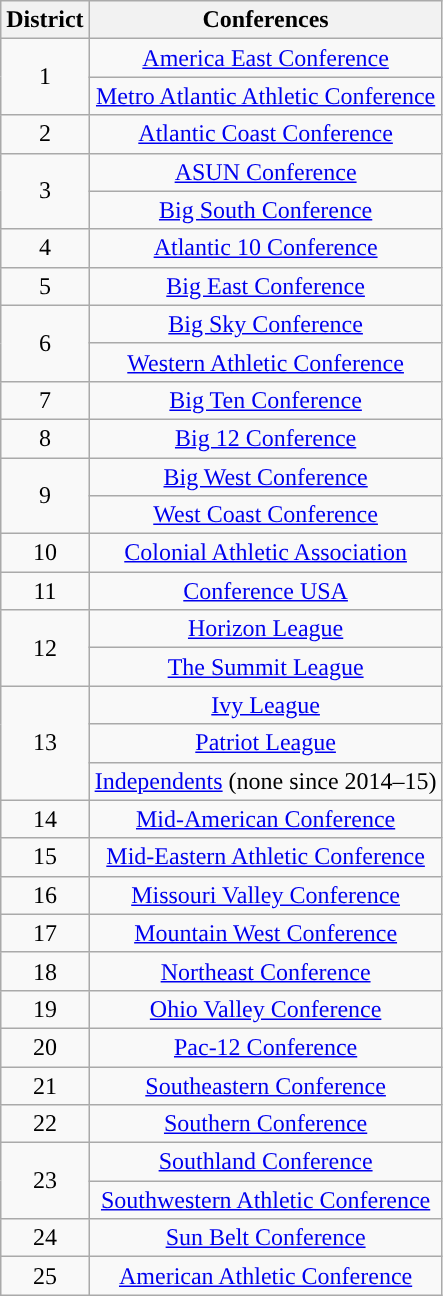<table class="wikitable sortable" style="text-align:center;">
<tr>
<th scope="col">District</th>
<th scope="col">Conferences</th>
</tr>
<tr>
<td rowspan=2>1</td>
<td><a href='#'>America East Conference</a></td>
</tr>
<tr>
<td><a href='#'>Metro Atlantic Athletic Conference</a></td>
</tr>
<tr>
<td>2</td>
<td><a href='#'>Atlantic Coast Conference</a></td>
</tr>
<tr>
<td rowspan=2>3</td>
<td><a href='#'>ASUN Conference</a></td>
</tr>
<tr>
<td><a href='#'>Big South Conference</a></td>
</tr>
<tr>
<td>4</td>
<td><a href='#'>Atlantic 10 Conference</a></td>
</tr>
<tr>
<td>5</td>
<td><a href='#'>Big East Conference</a></td>
</tr>
<tr>
<td rowspan=2>6</td>
<td><a href='#'>Big Sky Conference</a></td>
</tr>
<tr>
<td><a href='#'>Western Athletic Conference</a></td>
</tr>
<tr>
<td>7</td>
<td><a href='#'>Big Ten Conference</a></td>
</tr>
<tr>
<td>8</td>
<td><a href='#'>Big 12 Conference</a></td>
</tr>
<tr>
<td rowspan=2>9</td>
<td><a href='#'>Big West Conference</a></td>
</tr>
<tr>
<td><a href='#'>West Coast Conference</a></td>
</tr>
<tr>
<td>10</td>
<td><a href='#'>Colonial Athletic Association</a></td>
</tr>
<tr>
<td>11</td>
<td><a href='#'>Conference USA</a></td>
</tr>
<tr>
<td rowspan=2>12</td>
<td><a href='#'>Horizon League</a></td>
</tr>
<tr>
<td><a href='#'>The Summit League</a></td>
</tr>
<tr>
<td rowspan=3>13</td>
<td><a href='#'>Ivy League</a></td>
</tr>
<tr>
<td><a href='#'>Patriot League</a></td>
</tr>
<tr>
<td><a href='#'>Independents</a> (none since 2014–15)</td>
</tr>
<tr>
<td>14</td>
<td><a href='#'>Mid-American Conference</a></td>
</tr>
<tr>
<td>15</td>
<td><a href='#'>Mid-Eastern Athletic Conference</a></td>
</tr>
<tr>
<td>16</td>
<td><a href='#'>Missouri Valley Conference</a></td>
</tr>
<tr>
<td>17</td>
<td><a href='#'>Mountain West Conference</a></td>
</tr>
<tr>
<td>18</td>
<td><a href='#'>Northeast Conference</a></td>
</tr>
<tr>
<td>19</td>
<td><a href='#'>Ohio Valley Conference</a></td>
</tr>
<tr>
<td>20</td>
<td><a href='#'>Pac-12 Conference</a></td>
</tr>
<tr>
<td>21</td>
<td><a href='#'>Southeastern Conference</a></td>
</tr>
<tr>
<td>22</td>
<td><a href='#'>Southern Conference</a></td>
</tr>
<tr>
<td rowspan=2>23</td>
<td><a href='#'>Southland Conference</a></td>
</tr>
<tr>
<td><a href='#'>Southwestern Athletic Conference</a></td>
</tr>
<tr>
<td>24</td>
<td><a href='#'>Sun Belt Conference</a></td>
</tr>
<tr>
<td>25</td>
<td><a href='#'>American Athletic Conference</a></td>
</tr>
</table>
